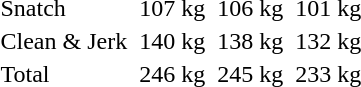<table>
<tr>
<td>Snatch</td>
<td></td>
<td>107 kg</td>
<td></td>
<td>106 kg</td>
<td></td>
<td>101 kg</td>
</tr>
<tr>
<td>Clean & Jerk</td>
<td></td>
<td>140 kg</td>
<td></td>
<td>138 kg</td>
<td></td>
<td>132 kg</td>
</tr>
<tr>
<td>Total</td>
<td></td>
<td>246 kg</td>
<td></td>
<td>245 kg</td>
<td></td>
<td>233 kg</td>
</tr>
</table>
